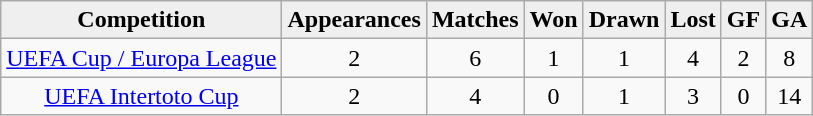<table class="wikitable" style="text-align: center;">
<tr>
<th style="background:#efefef;">Competition</th>
<th style="background:#efefef;">Appearances</th>
<th style="background:#efefef;">Matches</th>
<th style="background:#efefef;">Won</th>
<th style="background:#efefef;">Drawn</th>
<th style="background:#efefef;">Lost</th>
<th style="background:#efefef;">GF</th>
<th style="background:#efefef;">GA</th>
</tr>
<tr ---->
<td><a href='#'>UEFA Cup / Europa League</a></td>
<td>2</td>
<td>6</td>
<td>1</td>
<td>1</td>
<td>4</td>
<td>2</td>
<td>8</td>
</tr>
<tr ---->
<td><a href='#'>UEFA Intertoto Cup</a></td>
<td>2</td>
<td>4</td>
<td>0</td>
<td>1</td>
<td>3</td>
<td>0</td>
<td>14</td>
</tr>
</table>
